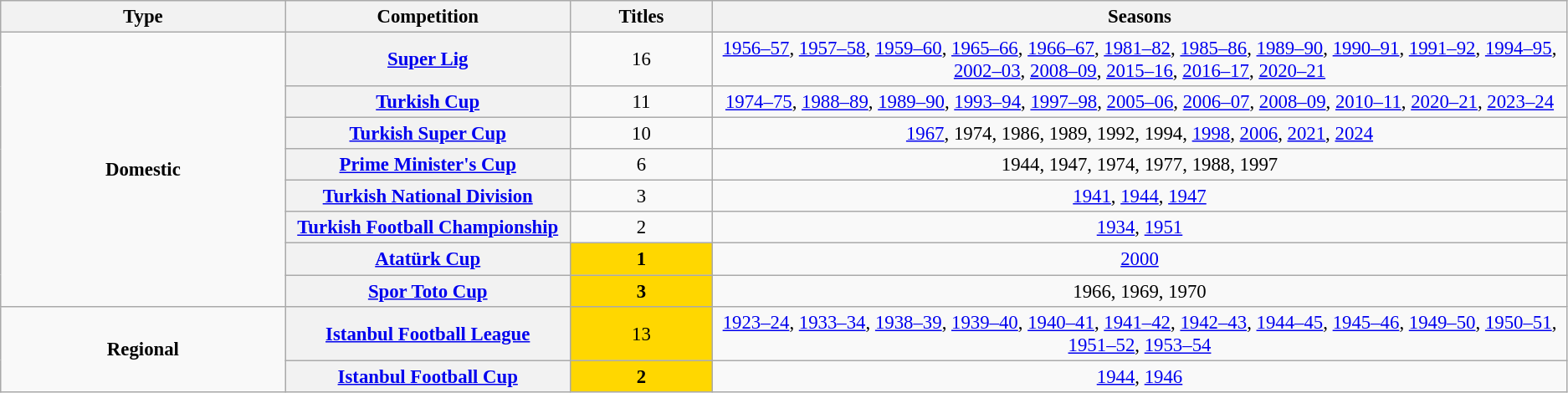<table class="wikitable plainrowheaders" style="font-size:95%; text-align:center;">
<tr>
<th style="width: 10%;">Type</th>
<th style="width: 10%;">Competition</th>
<th style="width: 5%;">Titles</th>
<th style="width: 30%;">Seasons</th>
</tr>
<tr>
<td rowspan="8"><strong>Domestic</strong></td>
<th scope="col"><a href='#'>Super Lig</a></th>
<td>16</td>
<td><a href='#'>1956–57</a>, <a href='#'>1957–58</a>, <a href='#'>1959–60</a>, <a href='#'>1965–66</a>, <a href='#'>1966–67</a>, <a href='#'>1981–82</a>, <a href='#'>1985–86</a>, <a href='#'>1989–90</a>, <a href='#'>1990–91</a>, <a href='#'>1991–92</a>, <a href='#'>1994–95</a>, <a href='#'>2002–03</a>, <a href='#'>2008–09</a>, <a href='#'>2015–16</a>, <a href='#'>2016–17</a>, <a href='#'>2020–21</a></td>
</tr>
<tr>
<th scope="col"><a href='#'>Turkish Cup</a></th>
<td>11</td>
<td><a href='#'>1974–75</a>, <a href='#'>1988–89</a>, <a href='#'>1989–90</a>, <a href='#'>1993–94</a>, <a href='#'>1997–98</a>, <a href='#'>2005–06</a>, <a href='#'>2006–07</a>, <a href='#'>2008–09</a>, <a href='#'>2010–11</a>, <a href='#'>2020–21</a>, <a href='#'>2023–24</a></td>
</tr>
<tr>
<th scope="col"><a href='#'>Turkish Super Cup</a></th>
<td>10</td>
<td><a href='#'>1967</a>, 1974, 1986, 1989, 1992, 1994, <a href='#'>1998</a>, <a href='#'>2006</a>, <a href='#'>2021</a>, <a href='#'>2024</a></td>
</tr>
<tr>
<th><a href='#'>Prime Minister's Cup</a></th>
<td>6</td>
<td>1944, 1947, 1974, 1977, 1988, 1997</td>
</tr>
<tr>
<th><a href='#'>Turkish National Division</a></th>
<td>3</td>
<td><a href='#'>1941</a>, <a href='#'>1944</a>, <a href='#'>1947</a></td>
</tr>
<tr>
<th><strong><a href='#'>Turkish Football Championship</a></strong></th>
<td>2</td>
<td><a href='#'>1934</a>, <a href='#'>1951</a></td>
</tr>
<tr>
<th><strong><a href='#'>Atatürk Cup</a></strong></th>
<td scope="col" style="background-color: gold"><strong>1</strong></td>
<td><a href='#'>2000</a></td>
</tr>
<tr>
<th><strong><a href='#'>Spor Toto Cup</a></strong></th>
<td scope="col" style="background-color: gold"><strong>3</strong></td>
<td>1966, 1969, 1970</td>
</tr>
<tr>
<td rowspan="2"><strong>Regional</strong></td>
<th><a href='#'>Istanbul Football League</a></th>
<td scope="col" style="background-color: gold">13</td>
<td><a href='#'>1923–24</a>, <a href='#'>1933–34</a>, <a href='#'>1938–39</a>, <a href='#'>1939–40</a>, <a href='#'>1940–41</a>, <a href='#'>1941–42</a>, <a href='#'>1942–43</a>, <a href='#'>1944–45</a>, <a href='#'>1945–46</a>, <a href='#'>1949–50</a>, <a href='#'>1950–51</a>, <a href='#'>1951–52</a>, <a href='#'>1953–54</a></td>
</tr>
<tr>
<th><a href='#'>Istanbul Football Cup</a></th>
<td scope="col" style="background-color: gold"><strong>2</strong></td>
<td><a href='#'>1944</a>, <a href='#'>1946</a></td>
</tr>
</table>
